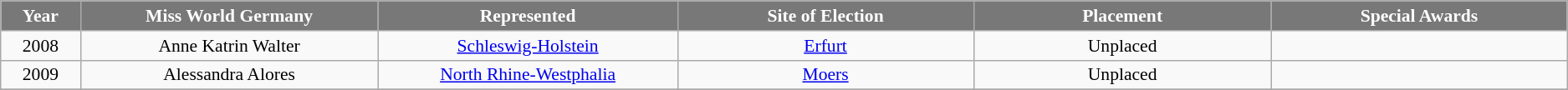<table class="wikitable sortable" style="font-size: 90%; text-align:center">
<tr>
<th width="60" style="background-color:#787878;color:#FFFFFF;">Year</th>
<th width="250" style="background-color:#787878;color:#FFFFFF;">Miss World Germany</th>
<th width="250" style="background-color:#787878;color:#FFFFFF;">Represented</th>
<th width="250" style="background-color:#787878;color:#FFFFFF;">Site of Election</th>
<th width="250" style="background-color:#787878;color:#FFFFFF;">Placement</th>
<th width="250" style="background-color:#787878;color:#FFFFFF;">Special Awards</th>
</tr>
<tr>
<td>2008</td>
<td>Anne Katrin Walter</td>
<td><a href='#'>Schleswig-Holstein</a></td>
<td><a href='#'>Erfurt</a></td>
<td>Unplaced</td>
<td></td>
</tr>
<tr>
<td>2009</td>
<td>Alessandra Alores</td>
<td><a href='#'>North Rhine-Westphalia</a></td>
<td><a href='#'>Moers</a></td>
<td>Unplaced</td>
<td></td>
</tr>
<tr>
</tr>
</table>
